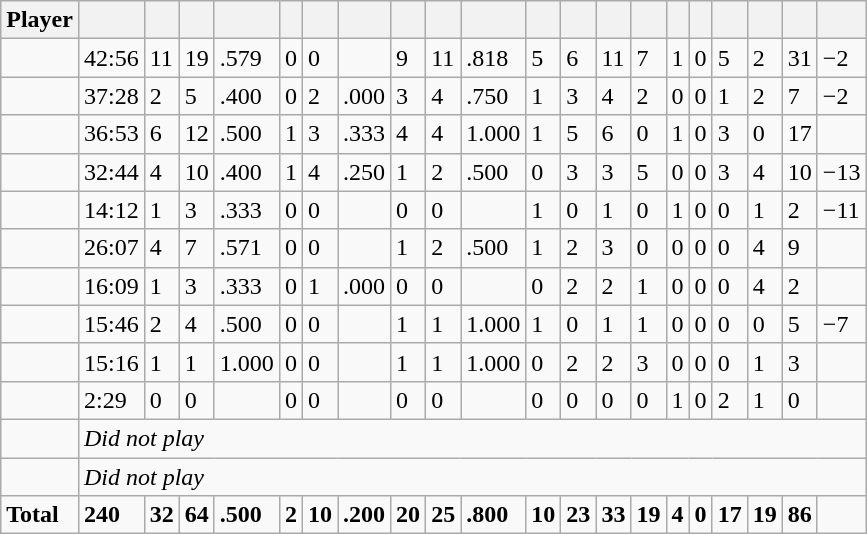<table class="wikitable sortable defaultcenter col1left">
<tr>
<th>Player</th>
<th></th>
<th></th>
<th></th>
<th></th>
<th></th>
<th></th>
<th></th>
<th></th>
<th></th>
<th></th>
<th></th>
<th></th>
<th></th>
<th></th>
<th></th>
<th></th>
<th></th>
<th></th>
<th></th>
<th></th>
</tr>
<tr>
<td></td>
<td>42:56</td>
<td>11</td>
<td>19</td>
<td>.579</td>
<td>0</td>
<td>0</td>
<td></td>
<td>9</td>
<td>11</td>
<td>.818</td>
<td>5</td>
<td>6</td>
<td>11</td>
<td>7</td>
<td>1</td>
<td>0</td>
<td>5</td>
<td>2</td>
<td>31</td>
<td>−2</td>
</tr>
<tr>
<td></td>
<td>37:28</td>
<td>2</td>
<td>5</td>
<td>.400</td>
<td>0</td>
<td>2</td>
<td>.000</td>
<td>3</td>
<td>4</td>
<td>.750</td>
<td>1</td>
<td>3</td>
<td>4</td>
<td>2</td>
<td>0</td>
<td>0</td>
<td>1</td>
<td>2</td>
<td>7</td>
<td>−2</td>
</tr>
<tr>
<td></td>
<td>36:53</td>
<td>6</td>
<td>12</td>
<td>.500</td>
<td>1</td>
<td>3</td>
<td>.333</td>
<td>4</td>
<td>4</td>
<td>1.000</td>
<td>1</td>
<td>5</td>
<td>6</td>
<td>0</td>
<td>1</td>
<td>0</td>
<td>3</td>
<td>0</td>
<td>17</td>
<td></td>
</tr>
<tr>
<td></td>
<td>32:44</td>
<td>4</td>
<td>10</td>
<td>.400</td>
<td>1</td>
<td>4</td>
<td>.250</td>
<td>1</td>
<td>2</td>
<td>.500</td>
<td>0</td>
<td>3</td>
<td>3</td>
<td>5</td>
<td>0</td>
<td>0</td>
<td>3</td>
<td>4</td>
<td>10</td>
<td>−13</td>
</tr>
<tr>
<td></td>
<td>14:12</td>
<td>1</td>
<td>3</td>
<td>.333</td>
<td>0</td>
<td>0</td>
<td></td>
<td>0</td>
<td>0</td>
<td></td>
<td>1</td>
<td>0</td>
<td>1</td>
<td>0</td>
<td>1</td>
<td>0</td>
<td>0</td>
<td>1</td>
<td>2</td>
<td>−11</td>
</tr>
<tr>
<td></td>
<td>26:07</td>
<td>4</td>
<td>7</td>
<td>.571</td>
<td>0</td>
<td>0</td>
<td></td>
<td>1</td>
<td>2</td>
<td>.500</td>
<td>1</td>
<td>2</td>
<td>3</td>
<td>0</td>
<td>0</td>
<td>0</td>
<td>0</td>
<td>4</td>
<td>9</td>
<td></td>
</tr>
<tr>
<td></td>
<td>16:09</td>
<td>1</td>
<td>3</td>
<td>.333</td>
<td>0</td>
<td>1</td>
<td>.000</td>
<td>0</td>
<td>0</td>
<td></td>
<td>0</td>
<td>2</td>
<td>2</td>
<td>1</td>
<td>0</td>
<td>0</td>
<td>0</td>
<td>4</td>
<td>2</td>
<td></td>
</tr>
<tr>
<td></td>
<td>15:46</td>
<td>2</td>
<td>4</td>
<td>.500</td>
<td>0</td>
<td>0</td>
<td></td>
<td>1</td>
<td>1</td>
<td>1.000</td>
<td>1</td>
<td>0</td>
<td>1</td>
<td>1</td>
<td>0</td>
<td>0</td>
<td>0</td>
<td>0</td>
<td>5</td>
<td>−7</td>
</tr>
<tr>
<td></td>
<td>15:16</td>
<td>1</td>
<td>1</td>
<td>1.000</td>
<td>0</td>
<td>0</td>
<td></td>
<td>1</td>
<td>1</td>
<td>1.000</td>
<td>0</td>
<td>2</td>
<td>2</td>
<td>3</td>
<td>0</td>
<td>0</td>
<td>0</td>
<td>1</td>
<td>3</td>
<td></td>
</tr>
<tr>
<td></td>
<td>2:29</td>
<td>0</td>
<td>0</td>
<td></td>
<td>0</td>
<td>0</td>
<td></td>
<td>0</td>
<td>0</td>
<td></td>
<td>0</td>
<td>0</td>
<td>0</td>
<td>0</td>
<td>1</td>
<td>0</td>
<td>2</td>
<td>1</td>
<td>0</td>
<td></td>
</tr>
<tr>
<td></td>
<td colspan="20"><em>Did not play</em></td>
</tr>
<tr>
<td></td>
<td colspan="20"><em>Did not play</em></td>
</tr>
<tr>
<td><strong>Total</strong></td>
<td><strong>240</strong></td>
<td><strong>32</strong></td>
<td><strong>64</strong></td>
<td><strong>.500</strong></td>
<td><strong>2</strong></td>
<td><strong>10</strong></td>
<td><strong>.200</strong></td>
<td><strong>20</strong></td>
<td><strong>25</strong></td>
<td><strong>.800</strong></td>
<td><strong>10</strong></td>
<td><strong>23</strong></td>
<td><strong>33</strong></td>
<td><strong>19</strong></td>
<td><strong>4</strong></td>
<td><strong>0</strong></td>
<td><strong>17</strong></td>
<td><strong>19</strong></td>
<td><strong>86</strong></td>
<td></td>
</tr>
</table>
